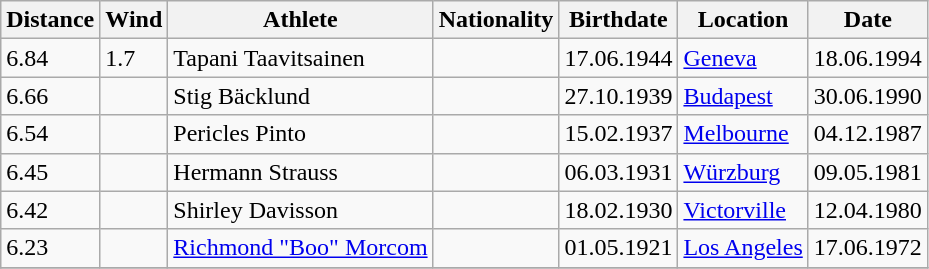<table class="wikitable">
<tr>
<th>Distance</th>
<th>Wind</th>
<th>Athlete</th>
<th>Nationality</th>
<th>Birthdate</th>
<th>Location</th>
<th>Date</th>
</tr>
<tr>
<td>6.84</td>
<td>1.7</td>
<td>Tapani Taavitsainen</td>
<td></td>
<td>17.06.1944</td>
<td><a href='#'>Geneva</a></td>
<td>18.06.1994</td>
</tr>
<tr>
<td>6.66</td>
<td></td>
<td>Stig Bäcklund</td>
<td></td>
<td>27.10.1939</td>
<td><a href='#'>Budapest</a></td>
<td>30.06.1990</td>
</tr>
<tr>
<td>6.54</td>
<td></td>
<td>Pericles Pinto</td>
<td></td>
<td>15.02.1937</td>
<td><a href='#'>Melbourne</a></td>
<td>04.12.1987</td>
</tr>
<tr>
<td>6.45</td>
<td></td>
<td>Hermann Strauss</td>
<td></td>
<td>06.03.1931</td>
<td><a href='#'>Würzburg</a></td>
<td>09.05.1981</td>
</tr>
<tr>
<td>6.42</td>
<td></td>
<td>Shirley Davisson</td>
<td></td>
<td>18.02.1930</td>
<td><a href='#'>Victorville</a></td>
<td>12.04.1980</td>
</tr>
<tr>
<td>6.23</td>
<td></td>
<td><a href='#'>Richmond "Boo" Morcom</a></td>
<td></td>
<td>01.05.1921</td>
<td><a href='#'>Los Angeles</a></td>
<td>17.06.1972</td>
</tr>
<tr>
</tr>
</table>
